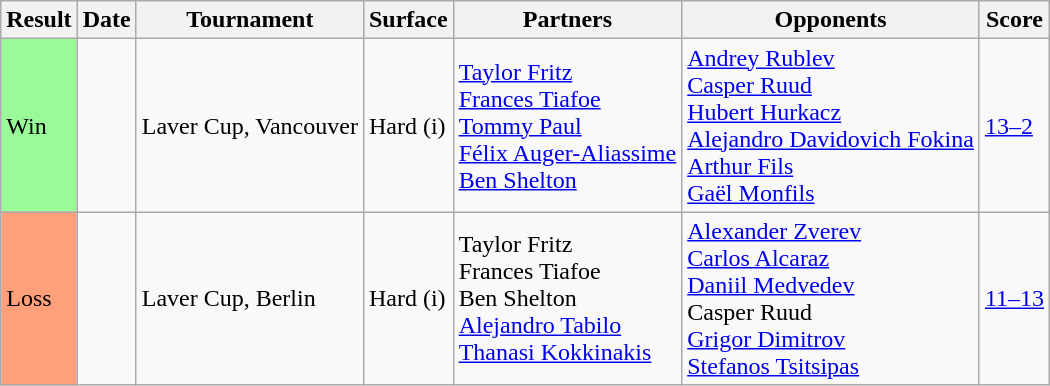<table class="sortable wikitable">
<tr>
<th>Result</th>
<th>Date</th>
<th>Tournament</th>
<th>Surface</th>
<th>Partners</th>
<th>Opponents</th>
<th class="unsortable">Score</th>
</tr>
<tr>
<td bgcolor=98fb98>Win</td>
<td><a href='#'></a></td>
<td>Laver Cup, Vancouver</td>
<td>Hard (i)</td>
<td> <a href='#'>Taylor Fritz</a><br> <a href='#'>Frances Tiafoe</a><br> <a href='#'>Tommy Paul</a><br> <a href='#'>Félix Auger-Aliassime</a><br> <a href='#'>Ben Shelton</a></td>
<td> <a href='#'>Andrey Rublev</a><br> <a href='#'>Casper Ruud</a><br> <a href='#'>Hubert Hurkacz</a><br> <a href='#'>Alejandro Davidovich Fokina</a><br> <a href='#'>Arthur Fils</a><br> <a href='#'>Gaël Monfils</a></td>
<td><a href='#'>13–2</a></td>
</tr>
<tr>
<td bgcolor=FFA07A>Loss</td>
<td><a href='#'></a></td>
<td>Laver Cup, Berlin</td>
<td>Hard (i)</td>
<td> Taylor Fritz<br> Frances Tiafoe<br> Ben Shelton<br> <a href='#'>Alejandro Tabilo</a><br> <a href='#'>Thanasi Kokkinakis</a></td>
<td> <a href='#'>Alexander Zverev</a><br> <a href='#'>Carlos Alcaraz</a><br> <a href='#'>Daniil Medvedev</a><br> Casper Ruud<br> <a href='#'>Grigor Dimitrov</a><br> <a href='#'>Stefanos Tsitsipas</a></td>
<td><a href='#'>11–13</a></td>
</tr>
</table>
